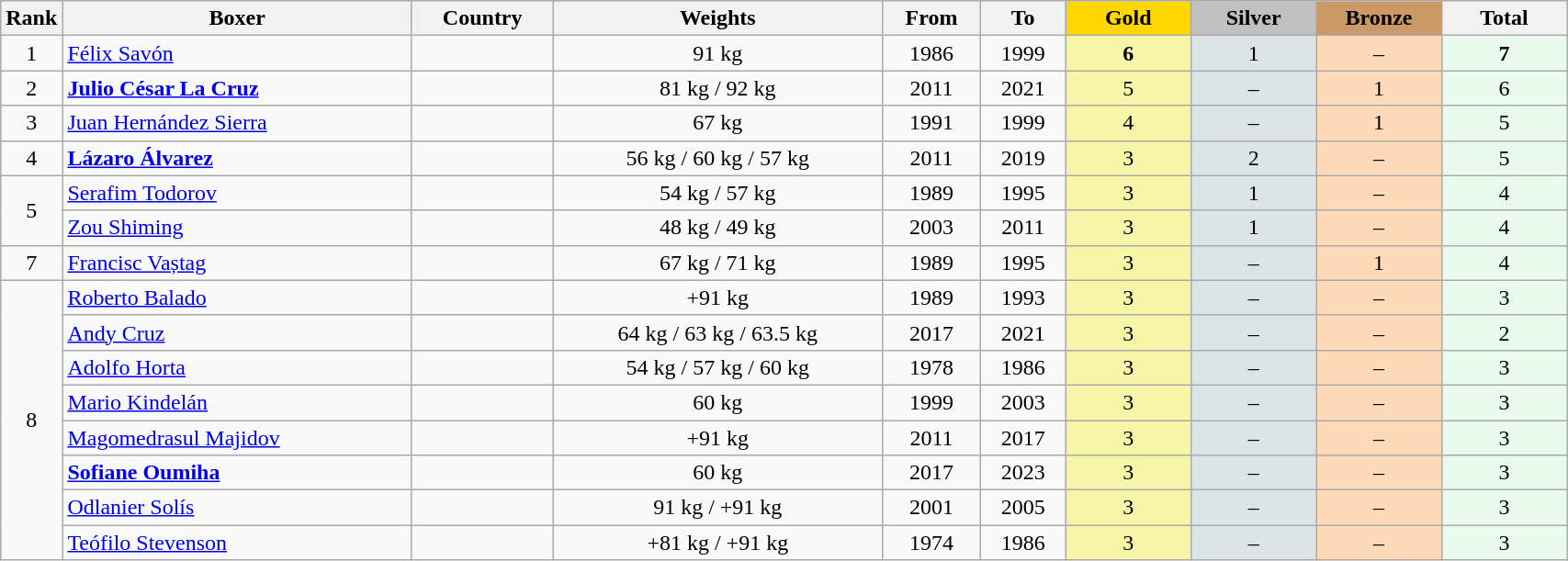<table class="wikitable plainrowheaders" width=90% style="text-align:center;">
<tr style="background-color:#EDEDED;">
<th class="hintergrundfarbe5" style="width:1em">Rank</th>
<th class="hintergrundfarbe5">Boxer</th>
<th class="hintergrundfarbe5">Country</th>
<th class="hintergrundfarbe5">Weights</th>
<th class="hintergrundfarbe5">From</th>
<th class="hintergrundfarbe5">To</th>
<th style="background:    gold; width:8%">Gold</th>
<th style="background:  silver; width:8%">Silver</th>
<th style="background: #CC9966; width:8%">Bronze</th>
<th class="hintergrundfarbe5" style="width:8%">Total</th>
</tr>
<tr>
<td>1</td>
<td align="left"><a href='#'>Félix Savón</a></td>
<td align="left"></td>
<td>91 kg</td>
<td>1986</td>
<td>1999</td>
<td bgcolor="#F7F6A8"><strong>6</strong></td>
<td bgcolor="#DCE5E5">1</td>
<td bgcolor="#FFDAB9">–</td>
<td bgcolor="#E7FAEC"><strong>7</strong></td>
</tr>
<tr align="center">
<td>2</td>
<td align="left"><strong><a href='#'>Julio César La Cruz</a></strong></td>
<td align="left"></td>
<td>81 kg / 92 kg</td>
<td>2011</td>
<td>2021</td>
<td bgcolor="#F7F6A8">5</td>
<td bgcolor="#DCE5E5">–</td>
<td bgcolor="#FFDAB9">1</td>
<td bgcolor="#E7FAEC">6</td>
</tr>
<tr align="center">
<td>3</td>
<td align="left"><a href='#'>Juan Hernández Sierra</a></td>
<td align="left"></td>
<td>67 kg</td>
<td>1991</td>
<td>1999</td>
<td bgcolor="#F7F6A8">4</td>
<td bgcolor="#DCE5E5">–</td>
<td bgcolor="#FFDAB9">1</td>
<td bgcolor="#E7FAEC">5</td>
</tr>
<tr align="center">
<td>4</td>
<td align="left"><strong><a href='#'>Lázaro Álvarez</a></strong></td>
<td align="left"></td>
<td>56 kg / 60 kg / 57 kg</td>
<td>2011</td>
<td>2019</td>
<td bgcolor="#F7F6A8">3</td>
<td bgcolor="#DCE5E5">2</td>
<td bgcolor="#FFDAB9">–</td>
<td bgcolor="#E7FAEC">5</td>
</tr>
<tr align="center">
<td rowspan="2">5</td>
<td align="left"><a href='#'>Serafim Todorov</a></td>
<td align="left"></td>
<td>54 kg / 57 kg</td>
<td>1989</td>
<td>1995</td>
<td bgcolor="#F7F6A8">3</td>
<td bgcolor="#DCE5E5">1</td>
<td bgcolor="#FFDAB9">–</td>
<td bgcolor="#E7FAEC">4</td>
</tr>
<tr align="center">
<td align="left"><a href='#'>Zou Shiming</a></td>
<td align="left"></td>
<td>48 kg / 49 kg</td>
<td>2003</td>
<td>2011</td>
<td bgcolor="#F7F6A8">3</td>
<td bgcolor="#DCE5E5">1</td>
<td bgcolor="#FFDAB9">–</td>
<td bgcolor="#E7FAEC">4</td>
</tr>
<tr align="center">
<td>7</td>
<td align="left"><a href='#'>Francisc Vaștag</a></td>
<td align="left"></td>
<td>67 kg / 71 kg</td>
<td>1989</td>
<td>1995</td>
<td bgcolor="#F7F6A8">3</td>
<td bgcolor="#DCE5E5">–</td>
<td bgcolor="#FFDAB9">1</td>
<td bgcolor="#E7FAEC">4</td>
</tr>
<tr align="center">
<td rowspan="8">8</td>
<td align="left"><a href='#'>Roberto Balado</a></td>
<td align="left"></td>
<td>+91 kg</td>
<td>1989</td>
<td>1993</td>
<td bgcolor="#F7F6A8">3</td>
<td bgcolor="#DCE5E5">–</td>
<td bgcolor="#FFDAB9">–</td>
<td bgcolor="#E7FAEC">3</td>
</tr>
<tr align="center">
<td align="left"><a href='#'>Andy Cruz</a></td>
<td align="left"></td>
<td>64 kg / 63 kg / 63.5 kg</td>
<td>2017</td>
<td>2021</td>
<td bgcolor="#F7F6A8">3</td>
<td bgcolor="#DCE5E5">–</td>
<td bgcolor="#FFDAB9">–</td>
<td bgcolor="#E7FAEC">2</td>
</tr>
<tr align="center">
<td align="left"><a href='#'>Adolfo Horta</a></td>
<td align="left"></td>
<td>54 kg / 57 kg / 60 kg</td>
<td>1978</td>
<td>1986</td>
<td bgcolor="#F7F6A8">3</td>
<td bgcolor="#DCE5E5">–</td>
<td bgcolor="#FFDAB9">–</td>
<td bgcolor="#E7FAEC">3</td>
</tr>
<tr align="center">
<td align="left"><a href='#'>Mario Kindelán</a></td>
<td align="left"></td>
<td>60 kg</td>
<td>1999</td>
<td>2003</td>
<td bgcolor="#F7F6A8">3</td>
<td bgcolor="#DCE5E5">–</td>
<td bgcolor="#FFDAB9">–</td>
<td bgcolor="#E7FAEC">3</td>
</tr>
<tr align="center">
<td align="left"><a href='#'>Magomedrasul Majidov</a></td>
<td align="left"></td>
<td>+91 kg</td>
<td>2011</td>
<td>2017</td>
<td bgcolor="#F7F6A8">3</td>
<td bgcolor="#DCE5E5">–</td>
<td bgcolor="#FFDAB9">–</td>
<td bgcolor="#E7FAEC">3</td>
</tr>
<tr align="center">
<td align="left"><strong><a href='#'>Sofiane Oumiha</a></strong></td>
<td align="left"></td>
<td>60 kg</td>
<td>2017</td>
<td>2023</td>
<td bgcolor="#F7F6A8">3</td>
<td bgcolor="#DCE5E5">–</td>
<td bgcolor="#FFDAB9">–</td>
<td bgcolor="#E7FAEC">3</td>
</tr>
<tr align="center">
<td align="left"><a href='#'>Odlanier Solís</a></td>
<td align="left"></td>
<td>91 kg / +91 kg</td>
<td>2001</td>
<td>2005</td>
<td bgcolor="#F7F6A8">3</td>
<td bgcolor="#DCE5E5">–</td>
<td bgcolor="#FFDAB9">–</td>
<td bgcolor="#E7FAEC">3</td>
</tr>
<tr align="center">
<td align="left"><a href='#'>Teófilo Stevenson</a></td>
<td align="left"></td>
<td>+81 kg / +91 kg</td>
<td>1974</td>
<td>1986</td>
<td bgcolor="#F7F6A8">3</td>
<td bgcolor="#DCE5E5">–</td>
<td bgcolor="#FFDAB9">–</td>
<td bgcolor="#E7FAEC">3</td>
</tr>
</table>
